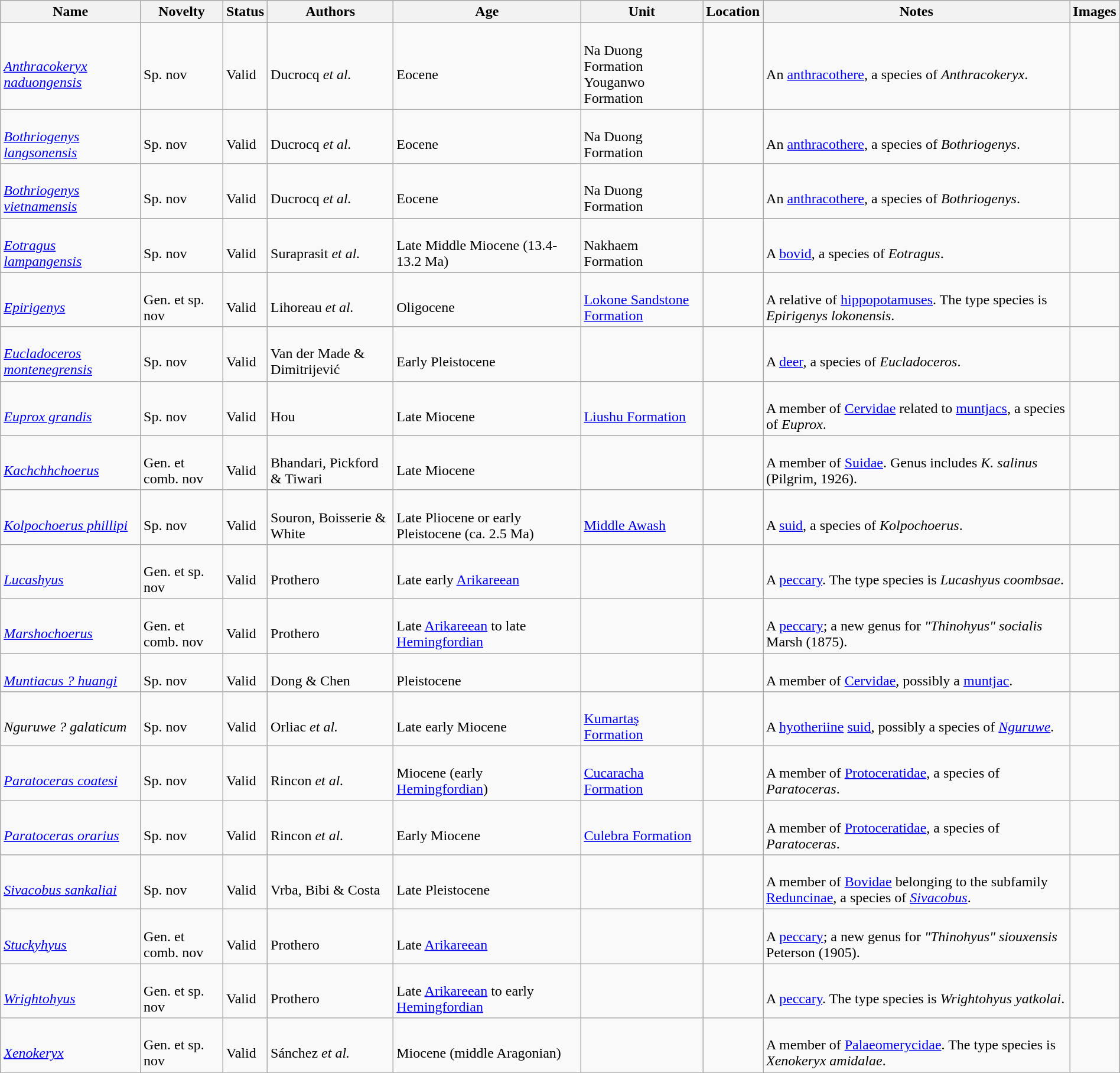<table class="wikitable sortable" align="center" width="100%">
<tr>
<th>Name</th>
<th>Novelty</th>
<th>Status</th>
<th>Authors</th>
<th>Age</th>
<th>Unit</th>
<th>Location</th>
<th>Notes</th>
<th>Images</th>
</tr>
<tr>
<td><br><em><a href='#'>Anthracokeryx naduongensis</a></em></td>
<td><br>Sp. nov</td>
<td><br>Valid</td>
<td><br>Ducrocq <em>et al.</em></td>
<td><br>Eocene</td>
<td><br>Na Duong Formation<br>
Youganwo Formation</td>
<td><br><br>
</td>
<td><br>An <a href='#'>anthracothere</a>, a species of <em>Anthracokeryx</em>.</td>
<td></td>
</tr>
<tr>
<td><br><em><a href='#'>Bothriogenys langsonensis</a></em></td>
<td><br>Sp. nov</td>
<td><br>Valid</td>
<td><br>Ducrocq <em>et al.</em></td>
<td><br>Eocene</td>
<td><br>Na Duong Formation</td>
<td><br></td>
<td><br>An <a href='#'>anthracothere</a>, a species of <em>Bothriogenys</em>.</td>
<td></td>
</tr>
<tr>
<td><br><em><a href='#'>Bothriogenys vietnamensis</a></em></td>
<td><br>Sp. nov</td>
<td><br>Valid</td>
<td><br>Ducrocq <em>et al.</em></td>
<td><br>Eocene</td>
<td><br>Na Duong Formation</td>
<td><br></td>
<td><br>An <a href='#'>anthracothere</a>, a species of <em>Bothriogenys</em>.</td>
<td></td>
</tr>
<tr>
<td><br><em><a href='#'>Eotragus lampangensis</a></em></td>
<td><br>Sp. nov</td>
<td><br>Valid</td>
<td><br>Suraprasit <em>et al.</em></td>
<td><br>Late Middle Miocene (13.4-13.2 Ma)</td>
<td><br>Nakhaem Formation</td>
<td><br></td>
<td><br>A <a href='#'>bovid</a>, a species of <em>Eotragus</em>.</td>
<td></td>
</tr>
<tr>
<td><br><em><a href='#'>Epirigenys</a></em></td>
<td><br>Gen. et sp. nov</td>
<td><br>Valid</td>
<td><br>Lihoreau <em>et al.</em></td>
<td><br>Oligocene</td>
<td><br><a href='#'>Lokone Sandstone Formation</a></td>
<td><br></td>
<td><br>A relative of <a href='#'>hippopotamuses</a>. The type species is <em>Epirigenys lokonensis</em>.</td>
<td></td>
</tr>
<tr>
<td><br><em><a href='#'>Eucladoceros montenegrensis</a></em></td>
<td><br>Sp. nov</td>
<td><br>Valid</td>
<td><br>Van der Made & Dimitrijević</td>
<td><br>Early Pleistocene</td>
<td></td>
<td><br></td>
<td><br>A <a href='#'>deer</a>, a species of <em>Eucladoceros</em>.</td>
<td></td>
</tr>
<tr>
<td><br><em><a href='#'>Euprox grandis</a></em></td>
<td><br>Sp. nov</td>
<td><br>Valid</td>
<td><br>Hou</td>
<td><br>Late Miocene</td>
<td><br><a href='#'>Liushu Formation</a></td>
<td><br></td>
<td><br>A member of <a href='#'>Cervidae</a> related to <a href='#'>muntjacs</a>, a species of <em>Euprox</em>.</td>
<td></td>
</tr>
<tr>
<td><br><em><a href='#'>Kachchhchoerus</a></em></td>
<td><br>Gen. et comb. nov</td>
<td><br>Valid</td>
<td><br>Bhandari, Pickford & Tiwari</td>
<td><br>Late Miocene</td>
<td></td>
<td><br></td>
<td><br>A member of <a href='#'>Suidae</a>. Genus includes <em>K. salinus</em> (Pilgrim, 1926).</td>
<td></td>
</tr>
<tr>
<td><br><em><a href='#'>Kolpochoerus phillipi</a></em></td>
<td><br>Sp. nov</td>
<td><br>Valid</td>
<td><br>Souron, Boisserie & White</td>
<td><br>Late Pliocene or early Pleistocene (ca. 2.5 Ma)</td>
<td><br><a href='#'>Middle Awash</a></td>
<td><br></td>
<td><br>A <a href='#'>suid</a>, a species of <em>Kolpochoerus</em>.</td>
<td></td>
</tr>
<tr>
<td><br><em><a href='#'>Lucashyus</a></em></td>
<td><br>Gen. et sp. nov</td>
<td><br>Valid</td>
<td><br>Prothero</td>
<td><br>Late early <a href='#'>Arikareean</a></td>
<td></td>
<td><br></td>
<td><br>A <a href='#'>peccary</a>. The type species is <em>Lucashyus coombsae</em>.</td>
<td></td>
</tr>
<tr>
<td><br><em><a href='#'>Marshochoerus</a></em></td>
<td><br>Gen. et comb. nov</td>
<td><br>Valid</td>
<td><br>Prothero</td>
<td><br>Late <a href='#'>Arikareean</a> to late <a href='#'>Hemingfordian</a></td>
<td></td>
<td><br></td>
<td><br>A <a href='#'>peccary</a>; a new genus for <em>"Thinohyus" socialis</em> Marsh (1875).</td>
<td></td>
</tr>
<tr>
<td><br><em><a href='#'>Muntiacus ? huangi</a></em></td>
<td><br>Sp. nov</td>
<td><br>Valid</td>
<td><br>Dong & Chen</td>
<td><br>Pleistocene</td>
<td></td>
<td><br></td>
<td><br>A member of <a href='#'>Cervidae</a>, possibly a <a href='#'>muntjac</a>.</td>
<td></td>
</tr>
<tr>
<td><br><em>Nguruwe ? galaticum</em></td>
<td><br>Sp. nov</td>
<td><br>Valid</td>
<td><br>Orliac <em>et al.</em></td>
<td><br>Late early Miocene</td>
<td><br><a href='#'>Kumartaş Formation</a></td>
<td><br></td>
<td><br>A <a href='#'>hyotheriine</a> <a href='#'>suid</a>, possibly a species of <em><a href='#'>Nguruwe</a></em>.</td>
<td></td>
</tr>
<tr>
<td><br><em><a href='#'>Paratoceras coatesi</a></em></td>
<td><br>Sp. nov</td>
<td><br>Valid</td>
<td><br>Rincon <em>et al.</em></td>
<td><br>Miocene (early <a href='#'>Hemingfordian</a>)</td>
<td><br><a href='#'>Cucaracha Formation</a></td>
<td><br></td>
<td><br>A member of <a href='#'>Protoceratidae</a>, a species of <em>Paratoceras</em>.</td>
<td></td>
</tr>
<tr>
<td><br><em><a href='#'>Paratoceras orarius</a></em></td>
<td><br>Sp. nov</td>
<td><br>Valid</td>
<td><br>Rincon <em>et al.</em></td>
<td><br>Early Miocene</td>
<td><br><a href='#'>Culebra Formation</a></td>
<td><br></td>
<td><br>A member of <a href='#'>Protoceratidae</a>, a species of <em>Paratoceras</em>.</td>
<td></td>
</tr>
<tr>
<td><br><em><a href='#'>Sivacobus sankaliai</a></em></td>
<td><br>Sp. nov</td>
<td><br>Valid</td>
<td><br>Vrba, Bibi & Costa</td>
<td><br>Late Pleistocene</td>
<td></td>
<td><br></td>
<td><br>A member of <a href='#'>Bovidae</a> belonging to the subfamily <a href='#'>Reduncinae</a>, a species of <em><a href='#'>Sivacobus</a></em>.</td>
<td></td>
</tr>
<tr>
<td><br><em><a href='#'>Stuckyhyus</a></em></td>
<td><br>Gen. et comb. nov</td>
<td><br>Valid</td>
<td><br>Prothero</td>
<td><br>Late <a href='#'>Arikareean</a></td>
<td></td>
<td><br></td>
<td><br>A <a href='#'>peccary</a>; a new genus for <em>"Thinohyus" siouxensis</em> Peterson (1905).</td>
<td></td>
</tr>
<tr>
<td><br><em><a href='#'>Wrightohyus</a></em></td>
<td><br>Gen. et sp. nov</td>
<td><br>Valid</td>
<td><br>Prothero</td>
<td><br>Late <a href='#'>Arikareean</a> to early <a href='#'>Hemingfordian</a></td>
<td></td>
<td><br></td>
<td><br>A <a href='#'>peccary</a>. The type species is <em>Wrightohyus yatkolai</em>.</td>
<td></td>
</tr>
<tr>
<td><br><em><a href='#'>Xenokeryx</a></em></td>
<td><br>Gen. et sp. nov</td>
<td><br>Valid</td>
<td><br>Sánchez <em>et al.</em></td>
<td><br>Miocene (middle Aragonian)</td>
<td></td>
<td><br></td>
<td><br>A member of <a href='#'>Palaeomerycidae</a>. The type species is <em>Xenokeryx amidalae</em>.</td>
<td></td>
</tr>
<tr>
</tr>
</table>
